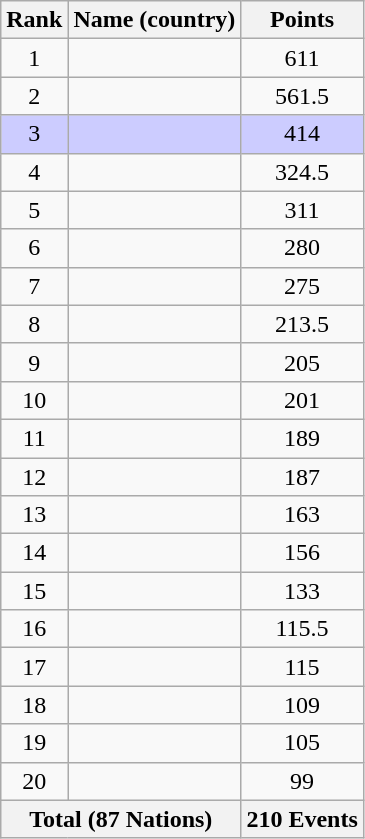<table class=wikitable>
<tr>
<th>Rank</th>
<th>Name (country)</th>
<th>Points</th>
</tr>
<tr>
<td align=center>1</td>
<td align=left></td>
<td align=center>611</td>
</tr>
<tr>
<td align=center>2</td>
<td align=left></td>
<td align=center>561.5</td>
</tr>
<tr style="background:#ccccff;">
<td align=center>3</td>
<td align=left></td>
<td align=center>414</td>
</tr>
<tr>
<td align=center>4</td>
<td align=left></td>
<td align=center>324.5</td>
</tr>
<tr>
<td align=center>5</td>
<td align=left></td>
<td align=center>311</td>
</tr>
<tr>
<td align=center>6</td>
<td align=left></td>
<td align=center>280</td>
</tr>
<tr>
<td align=center>7</td>
<td align=left></td>
<td align=center>275</td>
</tr>
<tr>
<td align=center>8</td>
<td align=left></td>
<td align=center>213.5</td>
</tr>
<tr>
<td align=center>9</td>
<td align=left></td>
<td align=center>205</td>
</tr>
<tr>
<td align=center>10</td>
<td align=left></td>
<td align=center>201</td>
</tr>
<tr>
<td align=center>11</td>
<td align=left></td>
<td align=center>189</td>
</tr>
<tr>
<td align=center>12</td>
<td align=left></td>
<td align=center>187</td>
</tr>
<tr>
<td align=center>13</td>
<td align=left></td>
<td align=center>163</td>
</tr>
<tr>
<td align=center>14</td>
<td align=left></td>
<td align=center>156</td>
</tr>
<tr>
<td align=center>15</td>
<td align=left></td>
<td align=center>133</td>
</tr>
<tr>
<td align=center>16</td>
<td align=left></td>
<td align=center>115.5</td>
</tr>
<tr>
<td align=center>17</td>
<td align=left></td>
<td align=center>115</td>
</tr>
<tr>
<td align=center>18</td>
<td align=left></td>
<td align=center>109</td>
</tr>
<tr>
<td align=center>19</td>
<td align=left></td>
<td align=center>105</td>
</tr>
<tr>
<td align=center>20</td>
<td align=left></td>
<td align=center>99</td>
</tr>
<tr class="sortbottom">
<th colspan=2>Total (87 Nations)</th>
<th>210 Events</th>
</tr>
</table>
